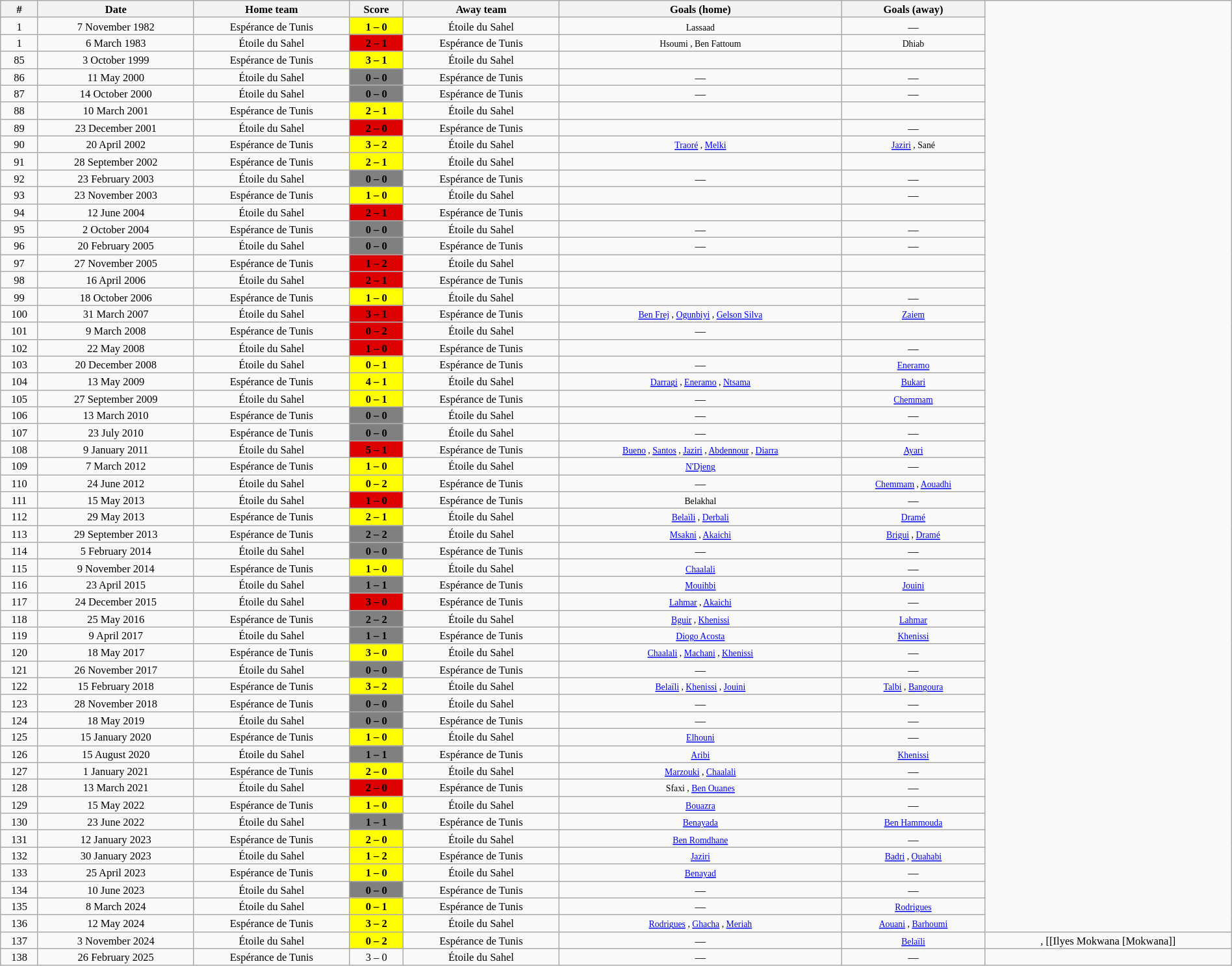<table class="wikitable" style="width:100%; margin:0 left; font-size: 11px; text-align:center">
<tr>
<th>#</th>
<th>Date</th>
<th>Home team</th>
<th>Score</th>
<th>Away team</th>
<th>Goals (home)</th>
<th>Goals (away)</th>
</tr>
<tr>
<td>1</td>
<td>7 November 1982</td>
<td>Espérance de Tunis</td>
<td style="background:yellow"><span><strong>1 – 0</strong></span></td>
<td>Étoile du Sahel</td>
<td><small>Lassaad </small></td>
<td>—</td>
</tr>
<tr>
<td>1</td>
<td>6 March 1983</td>
<td>Étoile du Sahel</td>
<td style="background:#d00;"><span><strong>2 – 1</strong></span></td>
<td>Espérance de Tunis</td>
<td><small>Hsoumi , Ben Fattoum </small></td>
<td><small>Dhiab </small></td>
</tr>
<tr>
<td>85</td>
<td>3 October 1999</td>
<td>Espérance de Tunis</td>
<td style="background:yellow"><span><strong>3 – 1</strong></span></td>
<td>Étoile du Sahel</td>
<td><small></small></td>
<td><small></small></td>
</tr>
<tr>
<td>86</td>
<td>11 May 2000</td>
<td>Étoile du Sahel</td>
<td style="text-align: center; background:gray"><span><strong>0 – 0</strong></span></td>
<td>Espérance de Tunis</td>
<td>—</td>
<td>—</td>
</tr>
<tr>
<td>87</td>
<td>14 October 2000</td>
<td>Étoile du Sahel</td>
<td style="text-align: center; background:gray"><span><strong>0 – 0</strong></span></td>
<td>Espérance de Tunis</td>
<td>—</td>
<td>—</td>
</tr>
<tr>
<td>88</td>
<td>10 March 2001</td>
<td>Espérance de Tunis</td>
<td style="background:yellow"><span><strong>2 – 1</strong></span></td>
<td>Étoile du Sahel</td>
<td><small></small></td>
<td><small></small></td>
</tr>
<tr>
<td>89</td>
<td>23 December 2001</td>
<td>Étoile du Sahel</td>
<td style="background:#d00;"><span><strong>2 – 0</strong></span></td>
<td>Espérance de Tunis</td>
<td><small></small></td>
<td>—</td>
</tr>
<tr>
<td>90</td>
<td>20 April 2002</td>
<td>Espérance de Tunis</td>
<td style="background:yellow"><span><strong>3 – 2</strong></span></td>
<td>Étoile du Sahel</td>
<td><small><a href='#'>Traoré</a> , <a href='#'>Melki</a> </small></td>
<td><small><a href='#'>Jaziri</a> , Sané </small></td>
</tr>
<tr>
<td>91</td>
<td>28 September 2002</td>
<td>Espérance de Tunis</td>
<td style="background:yellow"><span><strong>2 – 1</strong></span></td>
<td>Étoile du Sahel</td>
<td><small></small></td>
<td><small></small></td>
</tr>
<tr>
<td>92</td>
<td>23 February 2003</td>
<td>Étoile du Sahel</td>
<td style="text-align: center; background:gray"><span><strong>0 – 0</strong></span></td>
<td>Espérance de Tunis</td>
<td>—</td>
<td>—</td>
</tr>
<tr>
<td>93</td>
<td>23 November 2003</td>
<td>Espérance de Tunis</td>
<td style="background:yellow"><span><strong>1 – 0</strong></span></td>
<td>Étoile du Sahel</td>
<td><small></small></td>
<td>—</td>
</tr>
<tr>
<td>94</td>
<td>12 June 2004</td>
<td>Étoile du Sahel</td>
<td style="background:#d00;"><span><strong>2 – 1</strong></span></td>
<td>Espérance de Tunis</td>
<td><small></small></td>
<td><small></small></td>
</tr>
<tr>
<td>95</td>
<td>2 October 2004</td>
<td>Espérance de Tunis</td>
<td style="text-align: center; background:gray"><span><strong>0 – 0</strong></span></td>
<td>Étoile du Sahel</td>
<td>—</td>
<td>—</td>
</tr>
<tr>
<td>96</td>
<td>20 February 2005</td>
<td>Étoile du Sahel</td>
<td style="text-align: center; background:gray"><span><strong>0 – 0</strong></span></td>
<td>Espérance de Tunis</td>
<td>—</td>
<td>—</td>
</tr>
<tr>
<td>97</td>
<td>27 November 2005</td>
<td>Espérance de Tunis</td>
<td style="background:#d00;"><span><strong>1 – 2</strong></span></td>
<td>Étoile du Sahel</td>
<td><small></small></td>
<td><small></small></td>
</tr>
<tr>
<td>98</td>
<td>16 April 2006</td>
<td>Étoile du Sahel</td>
<td style="background:#d00;"><span><strong>2 – 1</strong></span></td>
<td>Espérance de Tunis</td>
<td><small></small></td>
<td><small></small></td>
</tr>
<tr>
<td>99</td>
<td>18 October 2006</td>
<td>Espérance de Tunis</td>
<td style="background:yellow"><span><strong>1 – 0</strong></span></td>
<td>Étoile du Sahel</td>
<td><small></small></td>
<td>—</td>
</tr>
<tr>
<td>100</td>
<td>31 March 2007</td>
<td>Étoile du Sahel</td>
<td style="background:#d00;"><span><strong>3 – 1</strong></span></td>
<td>Espérance de Tunis</td>
<td><small><a href='#'>Ben Frej</a> , <a href='#'>Ogunbiyi</a> , <a href='#'>Gelson Silva</a> </small></td>
<td><small><a href='#'>Zaiem</a> </small></td>
</tr>
<tr>
<td>101</td>
<td>9 March 2008</td>
<td>Espérance de Tunis</td>
<td style="background:#d00;"><span><strong>0 – 2</strong></span></td>
<td>Étoile du Sahel</td>
<td>—</td>
<td><small></small></td>
</tr>
<tr>
<td>102</td>
<td>22 May 2008</td>
<td>Étoile du Sahel</td>
<td style="background:#d00;"><span><strong>1 – 0</strong></span></td>
<td>Espérance de Tunis</td>
<td><small></small></td>
<td>—</td>
</tr>
<tr>
<td>103</td>
<td>20 December 2008</td>
<td>Étoile du Sahel</td>
<td style="background:yellow"><span><strong>0 – 1</strong></span></td>
<td>Espérance de Tunis</td>
<td>—</td>
<td><small><a href='#'>Eneramo</a> </small></td>
</tr>
<tr>
<td>104</td>
<td>13 May 2009</td>
<td>Espérance de Tunis</td>
<td style="background:yellow"><span><strong>4 – 1</strong></span></td>
<td>Étoile du Sahel</td>
<td><small><a href='#'>Darragi</a> , <a href='#'>Eneramo</a> , <a href='#'>Ntsama</a> </small></td>
<td><small><a href='#'>Bukari</a> </small></td>
</tr>
<tr>
<td>105</td>
<td>27 September 2009</td>
<td>Étoile du Sahel</td>
<td style="background:yellow"><span><strong>0 – 1</strong></span></td>
<td>Espérance de Tunis</td>
<td>—</td>
<td><small><a href='#'>Chemmam</a> </small></td>
</tr>
<tr>
<td>106</td>
<td>13 March 2010</td>
<td>Espérance de Tunis</td>
<td style="text-align: center; background:gray"><span><strong>0 – 0</strong></span></td>
<td>Étoile du Sahel</td>
<td>—</td>
<td>—</td>
</tr>
<tr>
<td>107</td>
<td>23 July 2010</td>
<td>Espérance de Tunis</td>
<td style="text-align: center; background:gray"><span><strong>0 – 0</strong></span></td>
<td>Étoile du Sahel</td>
<td>—</td>
<td>—</td>
</tr>
<tr>
<td>108</td>
<td>9 January 2011</td>
<td>Étoile du Sahel</td>
<td style="background:#d00;"><span><strong>5 – 1</strong></span></td>
<td>Espérance de Tunis</td>
<td><small><a href='#'>Bueno</a> , <a href='#'>Santos</a> , <a href='#'>Jaziri</a> , <a href='#'>Abdennour</a> , <a href='#'>Diarra</a> </small></td>
<td><small><a href='#'>Ayari</a> </small></td>
</tr>
<tr>
<td>109</td>
<td>7 March 2012</td>
<td>Espérance de Tunis</td>
<td style="background:yellow"><span><strong>1 – 0</strong></span></td>
<td>Étoile du Sahel</td>
<td><small><a href='#'>N'Djeng</a> </small></td>
<td>—</td>
</tr>
<tr>
<td>110</td>
<td>24 June 2012</td>
<td>Étoile du Sahel</td>
<td style="background:yellow"><span><strong>0 – 2</strong></span></td>
<td>Espérance de Tunis</td>
<td>—</td>
<td><small><a href='#'>Chemmam</a> , <a href='#'>Aouadhi</a> </small></td>
</tr>
<tr>
<td>111</td>
<td>15 May 2013</td>
<td>Étoile du Sahel</td>
<td style="background:#d00;"><span><strong>1 – 0</strong></span></td>
<td>Espérance de Tunis</td>
<td><small>Belakhal </small></td>
<td>—</td>
</tr>
<tr>
<td>112</td>
<td>29 May 2013</td>
<td>Espérance de Tunis</td>
<td style="background:yellow"><span><strong>2 – 1</strong></span></td>
<td>Étoile du Sahel</td>
<td><small><a href='#'>Belaïli</a> , <a href='#'>Derbali</a> </small></td>
<td><small><a href='#'>Dramé</a> </small></td>
</tr>
<tr>
<td>113</td>
<td>29 September 2013</td>
<td>Espérance de Tunis</td>
<td style="text-align: center; background:gray"><span><strong>2 – 2</strong></span></td>
<td>Étoile du Sahel</td>
<td><small><a href='#'>Msakni</a> , <a href='#'>Akaichi</a> </small></td>
<td><small><a href='#'>Brigui</a> , <a href='#'>Dramé</a> </small></td>
</tr>
<tr>
<td>114</td>
<td>5 February 2014</td>
<td>Étoile du Sahel</td>
<td style="text-align: center; background:gray"><span><strong>0 – 0</strong></span></td>
<td>Espérance de Tunis</td>
<td>—</td>
<td>—</td>
</tr>
<tr>
<td>115</td>
<td>9 November 2014</td>
<td>Espérance de Tunis</td>
<td style="background:yellow"><span><strong>1 – 0</strong></span></td>
<td>Étoile du Sahel</td>
<td><small><a href='#'>Chaalali</a> </small></td>
<td>—</td>
</tr>
<tr>
<td>116</td>
<td>23 April 2015</td>
<td>Étoile du Sahel</td>
<td style="text-align: center; background:gray"><span><strong>1 – 1</strong></span></td>
<td>Espérance de Tunis</td>
<td><small><a href='#'>Mouihbi</a> </small></td>
<td><small><a href='#'>Jouini</a> </small></td>
</tr>
<tr>
<td>117</td>
<td>24 December 2015</td>
<td>Étoile du Sahel</td>
<td style="background:#d00;"><span><strong>3 – 0</strong></span></td>
<td>Espérance de Tunis</td>
<td><small><a href='#'>Lahmar</a> , <a href='#'>Akaichi</a> </small></td>
<td>—</td>
</tr>
<tr>
<td>118</td>
<td>25 May 2016</td>
<td>Espérance de Tunis</td>
<td style="text-align: center; background:gray"><span><strong>2 – 2</strong></span></td>
<td>Étoile du Sahel</td>
<td><small><a href='#'>Bguir</a> , <a href='#'>Khenissi</a> </small></td>
<td><small><a href='#'>Lahmar</a> </small></td>
</tr>
<tr>
<td>119</td>
<td>9 April 2017</td>
<td>Étoile du Sahel</td>
<td style="text-align: center; background:gray"><span><strong>1 – 1</strong></span></td>
<td>Espérance de Tunis</td>
<td><small><a href='#'>Diogo Acosta</a> </small></td>
<td><small><a href='#'>Khenissi</a> </small></td>
</tr>
<tr>
<td>120</td>
<td>18 May 2017</td>
<td>Espérance de Tunis</td>
<td style="background:yellow"><span><strong>3 – 0</strong></span></td>
<td>Étoile du Sahel</td>
<td><small><a href='#'>Chaalali</a> , <a href='#'>Machani</a> , <a href='#'>Khenissi</a> </small></td>
<td>—</td>
</tr>
<tr>
<td>121</td>
<td>26 November 2017</td>
<td>Étoile du Sahel</td>
<td style="text-align: center; background:gray"><span><strong>0 – 0</strong></span></td>
<td>Espérance de Tunis</td>
<td>—</td>
<td>—</td>
</tr>
<tr>
<td>122</td>
<td>15 February 2018</td>
<td>Espérance de Tunis</td>
<td style="background:yellow"><span><strong>3 – 2</strong></span></td>
<td>Étoile du Sahel</td>
<td><small><a href='#'>Belaïli</a> , <a href='#'>Khenissi</a> , <a href='#'>Jouini</a> </small></td>
<td><small><a href='#'>Talbi</a> , <a href='#'>Bangoura</a> </small></td>
</tr>
<tr>
<td>123</td>
<td>28 November 2018</td>
<td>Espérance de Tunis</td>
<td style="text-align: center; background:gray"><span><strong>0 – 0</strong></span></td>
<td>Étoile du Sahel</td>
<td>—</td>
<td>—</td>
</tr>
<tr>
<td>124</td>
<td>18 May 2019</td>
<td>Étoile du Sahel</td>
<td style="text-align: center; background:gray"><span><strong>0 – 0</strong></span></td>
<td>Espérance de Tunis</td>
<td>—</td>
<td>—</td>
</tr>
<tr>
<td>125</td>
<td>15 January 2020</td>
<td>Espérance de Tunis</td>
<td style="background:yellow"><span><strong>1 – 0</strong></span></td>
<td>Étoile du Sahel</td>
<td><small><a href='#'>Elhouni</a> </small></td>
<td>—</td>
</tr>
<tr>
<td>126</td>
<td>15 August 2020</td>
<td>Étoile du Sahel</td>
<td style="text-align: center; background:gray"><span><strong>1 – 1</strong></span></td>
<td>Espérance de Tunis</td>
<td><small><a href='#'>Aribi</a> </small></td>
<td><small><a href='#'>Khenissi</a> </small></td>
</tr>
<tr>
<td>127</td>
<td>1 January 2021</td>
<td>Espérance de Tunis</td>
<td style="background:yellow"><span><strong>2 – 0</strong></span></td>
<td>Étoile du Sahel</td>
<td><small><a href='#'>Marzouki</a> , <a href='#'>Chaalali</a> </small></td>
<td>—</td>
</tr>
<tr>
<td>128</td>
<td>13 March 2021</td>
<td>Étoile du Sahel</td>
<td style="background:#d00;"><span><strong>2 – 0</strong></span></td>
<td>Espérance de Tunis</td>
<td><small>Sfaxi , <a href='#'>Ben Ouanes</a> </small></td>
<td>—</td>
</tr>
<tr>
<td>129</td>
<td>15 May 2022</td>
<td>Espérance de Tunis</td>
<td style="background:yellow"><span><strong>1 – 0</strong></span></td>
<td>Étoile du Sahel</td>
<td><small><a href='#'>Bouazra</a> </small></td>
<td>—</td>
</tr>
<tr>
<td>130</td>
<td>23 June 2022</td>
<td>Étoile du Sahel</td>
<td style="text-align: center; background:gray"><span><strong>1 – 1</strong></span></td>
<td>Espérance de Tunis</td>
<td><small><a href='#'>Benayada</a> </small></td>
<td><small><a href='#'>Ben Hammouda</a> </small></td>
</tr>
<tr>
<td>131</td>
<td>12 January 2023</td>
<td>Espérance de Tunis</td>
<td style="background:yellow"><span><strong>2 – 0</strong></span></td>
<td>Étoile du Sahel</td>
<td><small><a href='#'>Ben Romdhane</a> </small></td>
<td>—</td>
</tr>
<tr>
<td>132</td>
<td>30 January 2023</td>
<td>Étoile du Sahel</td>
<td style="background:yellow"><span><strong>1 – 2</strong></span></td>
<td>Espérance de Tunis</td>
<td><small><a href='#'>Jaziri</a> </small></td>
<td><small><a href='#'>Badri</a> , <a href='#'>Ouahabi</a> </small></td>
</tr>
<tr>
<td>133</td>
<td>25 April 2023</td>
<td>Espérance de Tunis</td>
<td style="background:yellow"><span><strong>1 – 0</strong></span></td>
<td>Étoile du Sahel</td>
<td><small><a href='#'>Benayad</a> </small></td>
<td>—</td>
</tr>
<tr>
<td>134</td>
<td>10 June 2023</td>
<td>Étoile du Sahel</td>
<td style="text-align: center; background:gray"><span><strong>0 – 0</strong></span></td>
<td>Espérance de Tunis</td>
<td>—</td>
<td>—</td>
</tr>
<tr>
<td>135</td>
<td>8 March 2024</td>
<td>Étoile du Sahel</td>
<td style="background:yellow"><span><strong>0 – 1</strong></span></td>
<td>Espérance de Tunis</td>
<td>—</td>
<td><small><a href='#'>Rodrigues</a> </small></td>
</tr>
<tr>
<td>136</td>
<td>12 May 2024</td>
<td>Espérance de Tunis</td>
<td style="background:yellow"><span><strong>3 – 2</strong></span></td>
<td>Étoile du Sahel</td>
<td><small><a href='#'>Rodrigues</a> , <a href='#'>Ghacha</a> , <a href='#'>Meriah</a> </small></td>
<td><small><a href='#'>Aouani</a> , <a href='#'>Barhoumi</a> </small></td>
</tr>
<tr>
<td>137</td>
<td>3 November 2024</td>
<td>Étoile du Sahel</td>
<td style="background:yellow"><span><strong>0 – 2</strong></span></td>
<td>Espérance de Tunis</td>
<td>—</td>
<td><small><a href='#'>Belaïli</a> </small></td>
<td>, [[Ilyes Mokwana [Mokwana]] </td>
</tr>
<tr>
<td>138</td>
<td>26 February 2025</td>
<td>Espérance de Tunis</td>
<td>3 – 0</td>
<td>Étoile du Sahel</td>
<td>—</td>
<td>—</td>
</tr>
</table>
